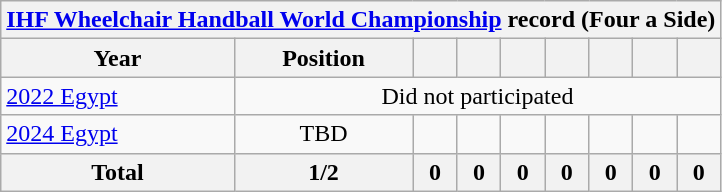<table class="wikitable" style="text-align: center;">
<tr>
<th colspan=10><a href='#'>IHF Wheelchair Handball World Championship</a> record (Four a Side)</th>
</tr>
<tr>
<th>Year</th>
<th>Position</th>
<th></th>
<th></th>
<th></th>
<th></th>
<th></th>
<th></th>
<th></th>
</tr>
<tr>
<td align=left> <a href='#'>2022 Egypt</a></td>
<td colspan="8">Did not participated</td>
</tr>
<tr>
<td align=left> <a href='#'>2024 Egypt</a></td>
<td>TBD</td>
<td></td>
<td></td>
<td></td>
<td></td>
<td></td>
<td></td>
<td></td>
</tr>
<tr>
<th>Total</th>
<th>1/2</th>
<th>0</th>
<th>0</th>
<th>0</th>
<th>0</th>
<th>0</th>
<th>0</th>
<th>0</th>
</tr>
</table>
